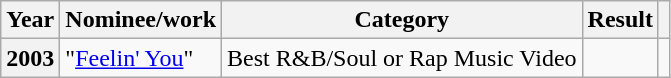<table class="wikitable sortable plainrowheaders">
<tr>
<th scope="col">Year</th>
<th scope="col">Nominee/work</th>
<th scope="col">Category</th>
<th scope="col">Result</th>
<th scope="col"></th>
</tr>
<tr>
<th scope="row">2003</th>
<td>"<a href='#'>Feelin' You</a>" </td>
<td>Best R&B/Soul or Rap Music Video</td>
<td></td>
<td align="center"></td>
</tr>
</table>
